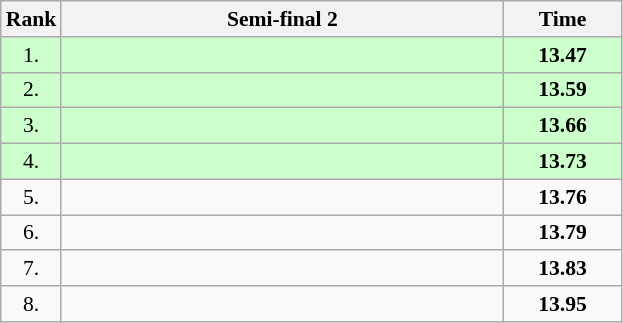<table class="wikitable" style="border-collapse: collapse; font-size: 90%;">
<tr>
<th>Rank</th>
<th style="width: 20em">Semi-final 2</th>
<th style="width: 5em">Time</th>
</tr>
<tr style="background:#ccffcc;">
<td align="center">1.</td>
<td></td>
<td align="center"><strong>13.47</strong></td>
</tr>
<tr style="background:#ccffcc;">
<td align="center">2.</td>
<td></td>
<td align="center"><strong>13.59</strong></td>
</tr>
<tr style="background:#ccffcc;">
<td align="center">3.</td>
<td></td>
<td align="center"><strong>13.66</strong></td>
</tr>
<tr style="background:#ccffcc;">
<td align="center">4.</td>
<td></td>
<td align="center"><strong>13.73</strong></td>
</tr>
<tr>
<td align="center">5.</td>
<td></td>
<td align="center"><strong>13.76</strong></td>
</tr>
<tr>
<td align="center">6.</td>
<td></td>
<td align="center"><strong>13.79</strong></td>
</tr>
<tr>
<td align="center">7.</td>
<td></td>
<td align="center"><strong>13.83</strong></td>
</tr>
<tr>
<td align="center">8.</td>
<td></td>
<td align="center"><strong>13.95</strong></td>
</tr>
</table>
